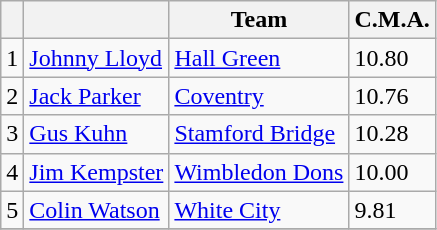<table class=wikitable>
<tr>
<th></th>
<th></th>
<th>Team</th>
<th>C.M.A.</th>
</tr>
<tr>
<td align="center">1</td>
<td><a href='#'>Johnny Lloyd</a></td>
<td><a href='#'>Hall Green</a></td>
<td>10.80</td>
</tr>
<tr>
<td align="center">2</td>
<td><a href='#'>Jack Parker</a></td>
<td><a href='#'>Coventry</a></td>
<td>10.76</td>
</tr>
<tr>
<td align="center">3</td>
<td><a href='#'>Gus Kuhn</a></td>
<td><a href='#'>Stamford Bridge</a></td>
<td>10.28</td>
</tr>
<tr>
<td align="center">4</td>
<td><a href='#'>Jim Kempster</a></td>
<td><a href='#'>Wimbledon Dons</a></td>
<td>10.00</td>
</tr>
<tr>
<td align="center">5</td>
<td><a href='#'>Colin Watson</a></td>
<td><a href='#'>White City</a></td>
<td>9.81</td>
</tr>
<tr>
</tr>
</table>
